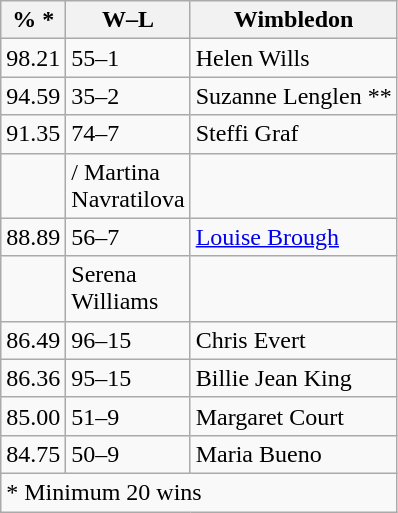<table class="wikitable nowrap" style="display:inline-table;">
<tr>
<th>% *</th>
<th width="50">W–L</th>
<th>Wimbledon</th>
</tr>
<tr>
<td>98.21</td>
<td>55–1</td>
<td> Helen Wills</td>
</tr>
<tr>
<td>94.59</td>
<td>35–2</td>
<td> Suzanne Lenglen **</td>
</tr>
<tr>
<td>91.35</td>
<td>74–7</td>
<td> Steffi Graf</td>
</tr>
<tr>
<td></td>
<td>/ Martina Navratilova</td>
</tr>
<tr>
<td>88.89</td>
<td>56–7</td>
<td> <a href='#'>Louise Brough</a></td>
</tr>
<tr>
<td></td>
<td> Serena Williams</td>
</tr>
<tr>
<td>86.49</td>
<td>96–15</td>
<td> Chris Evert</td>
</tr>
<tr>
<td>86.36</td>
<td>95–15</td>
<td> Billie Jean King</td>
</tr>
<tr>
<td>85.00</td>
<td>51–9</td>
<td> Margaret Court</td>
</tr>
<tr>
<td>84.75</td>
<td>50–9</td>
<td> Maria Bueno</td>
</tr>
<tr>
<td colspan="3">* Minimum 20 wins</td>
</tr>
</table>
